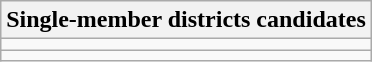<table class=wikitable style=float:right>
<tr>
<th>Single-member districts candidates</th>
</tr>
<tr>
<td></td>
</tr>
<tr>
<td></td>
</tr>
</table>
